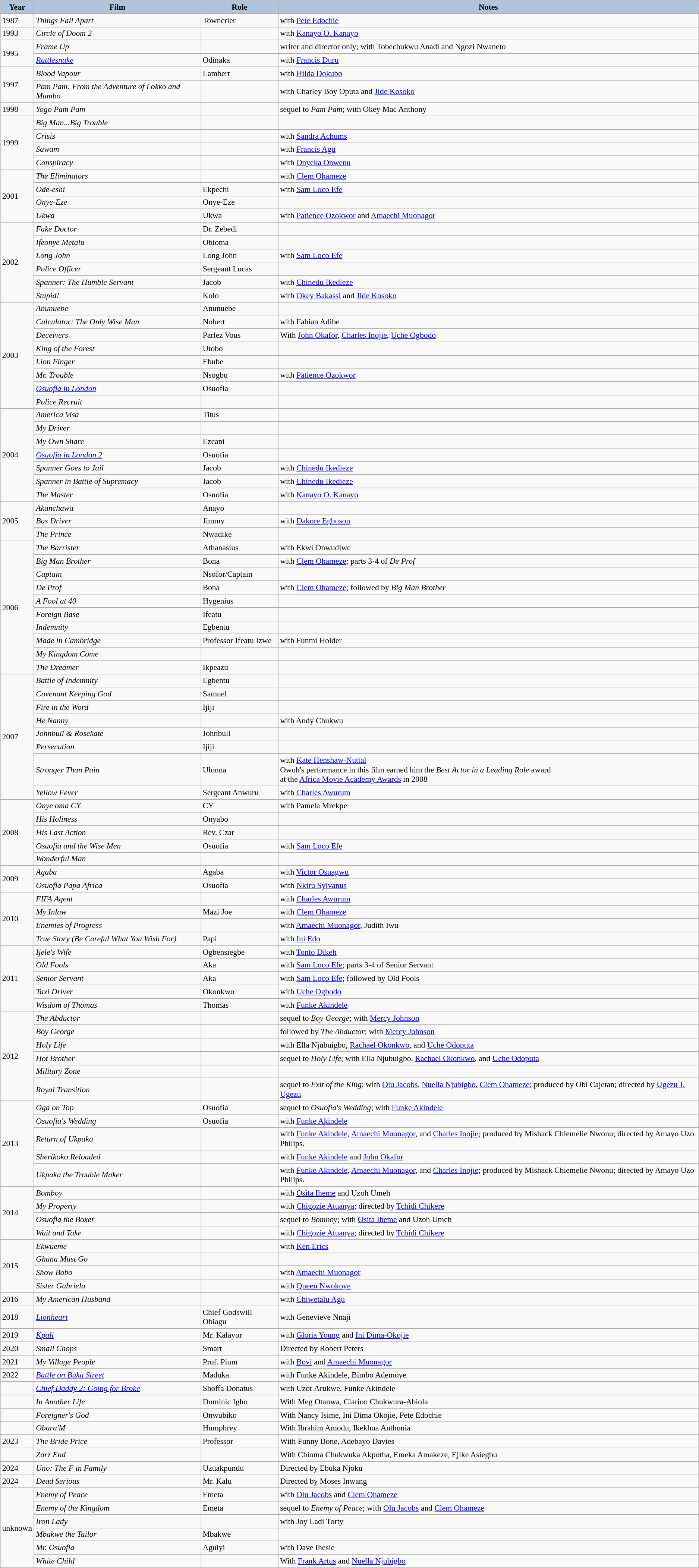<table class="wikitable" style="font-size:90%;">
<tr>
<th style="background:#B0C4DE;">Year</th>
<th style="background:#B0C4DE;">Film</th>
<th style="background:#B0C4DE;">Role</th>
<th style="background:#B0C4DE;">Notes</th>
</tr>
<tr>
<td>1987</td>
<td><em>Things Fall Apart</em></td>
<td>Towncrier</td>
<td>with <a href='#'>Pete Edochie</a></td>
</tr>
<tr>
<td>1993</td>
<td><em>Circle of Doom 2</em></td>
<td></td>
<td>with <a href='#'>Kanayo O. Kanayo</a></td>
</tr>
<tr>
<td rowspan="2">1995</td>
<td><em>Frame Up</em></td>
<td></td>
<td>writer and director only; with Tobechukwu Anadi and Ngozi Nwaneto</td>
</tr>
<tr>
<td><em><a href='#'>Rattlesnake</a></em></td>
<td>Odinaka</td>
<td>with <a href='#'>Francis Duru</a></td>
</tr>
<tr>
<td rowspan="2">1997</td>
<td><em>Blood Vapour</em></td>
<td>Lambert</td>
<td>with <a href='#'>Hilda Dokubo</a></td>
</tr>
<tr>
<td><em>Pam Pam: From the Adventure of Lokko and Mambo</em></td>
<td></td>
<td>with Charley Boy Oputa and <a href='#'>Jide Kosoko</a></td>
</tr>
<tr>
<td rowspan="1">1998</td>
<td><em>Yogo Pam Pam</em></td>
<td></td>
<td>sequel to <em>Pam Pam</em>; with Okey Mac Anthony</td>
</tr>
<tr>
<td rowspan="4">1999</td>
<td><em>Big Man...Big Trouble</em></td>
<td></td>
<td></td>
</tr>
<tr>
<td><em>Crisis</em></td>
<td></td>
<td>with <a href='#'>Sandra Achums</a></td>
</tr>
<tr>
<td><em>Sawam</em></td>
<td></td>
<td>with <a href='#'>Francis Agu</a></td>
</tr>
<tr>
<td><em>Conspiracy</em></td>
<td></td>
<td>with <a href='#'>Onyeka Onwenu</a></td>
</tr>
<tr>
<td rowspan="4">2001</td>
<td><em>The Eliminators</em></td>
<td></td>
<td>with <a href='#'>Clem Ohameze</a></td>
</tr>
<tr>
<td><em>Ode-eshi</em></td>
<td>Ekpechi</td>
<td>with <a href='#'>Sam Loco Efe</a></td>
</tr>
<tr>
<td><em>Onye-Eze</em></td>
<td>Onye-Eze</td>
<td></td>
</tr>
<tr>
<td><em>Ukwa</em></td>
<td>Ukwa</td>
<td>with <a href='#'>Patience Ozokwor</a> and <a href='#'>Amaechi Muonagor</a></td>
</tr>
<tr>
<td rowspan="6">2002</td>
<td><em>Fake Doctor</em></td>
<td>Dr. Zebedi</td>
<td></td>
</tr>
<tr>
<td><em>Ifeonye Metalu</em></td>
<td>Obioma</td>
<td></td>
</tr>
<tr>
<td><em>Long John</em></td>
<td>Long John</td>
<td>with <a href='#'>Sam Loco Efe</a></td>
</tr>
<tr>
<td><em>Police Officer</em></td>
<td>Sergeant Lucas</td>
<td></td>
</tr>
<tr>
<td><em>Spanner: The Humble Servant</em></td>
<td>Jacob</td>
<td>with <a href='#'>Chinedu Ikedieze</a></td>
</tr>
<tr>
<td><em>Stupid!</em></td>
<td>Kolo</td>
<td>with <a href='#'>Okey Bakassi</a> and <a href='#'>Jide Kosoko</a></td>
</tr>
<tr>
<td rowspan="8">2003</td>
<td><em>Anunuebe</em></td>
<td>Anunuebe</td>
<td></td>
</tr>
<tr>
<td><em>Calculator: The Only Wise Man</em></td>
<td>Nobert</td>
<td>with Fabian Adibe</td>
</tr>
<tr>
<td><em>Deceivers</em></td>
<td>Parlez Vous</td>
<td>With <a href='#'>John Okafor</a>, <a href='#'>Charles Inojie</a>, <a href='#'>Uche Ogbodo</a></td>
</tr>
<tr>
<td><em>King of the Forest</em></td>
<td>Utobo</td>
<td></td>
</tr>
<tr>
<td><em>Lion Finger</em></td>
<td>Ebube</td>
<td></td>
</tr>
<tr>
<td><em>Mr. Trouble</em></td>
<td>Nsogbu</td>
<td>with <a href='#'>Patience Ozokwor</a></td>
</tr>
<tr>
<td><em><a href='#'>Osuofia in London</a></em></td>
<td>Osuofia</td>
<td></td>
</tr>
<tr>
<td><em>Police Recruit</em></td>
<td></td>
<td></td>
</tr>
<tr>
<td rowspan="7">2004</td>
<td><em>America Visa</em></td>
<td>Titus</td>
<td></td>
</tr>
<tr>
<td><em>My Driver</em></td>
<td></td>
<td></td>
</tr>
<tr>
<td><em>My Own Share</em></td>
<td>Ezeani</td>
<td></td>
</tr>
<tr>
<td><em><a href='#'>Osuofia in London 2</a></em></td>
<td>Osuofia</td>
<td></td>
</tr>
<tr>
<td><em>Spanner Goes to Jail</em></td>
<td>Jacob</td>
<td>with <a href='#'>Chinedu Ikedieze</a></td>
</tr>
<tr>
<td><em>Spanner in Battle of Supremacy</em></td>
<td>Jacob</td>
<td>with <a href='#'>Chinedu Ikedieze</a></td>
</tr>
<tr>
<td><em>The Master</em></td>
<td>Osuofia</td>
<td>with <a href='#'>Kanayo O. Kanayo</a></td>
</tr>
<tr>
<td rowspan="3">2005</td>
<td><em>Akanchawa </em></td>
<td>Anayo</td>
<td></td>
</tr>
<tr>
<td><em>Bus Driver</em></td>
<td>Jimmy</td>
<td>with <a href='#'>Dakore Egbuson</a></td>
</tr>
<tr>
<td><em>The Prince</em></td>
<td>Nwadike</td>
<td></td>
</tr>
<tr>
<td rowspan="10">2006</td>
<td><em>The Barrister</em></td>
<td>Athanasius</td>
<td>with Ekwi Onwudiwe</td>
</tr>
<tr>
<td><em>Big Man Brother</em></td>
<td>Bona</td>
<td>with <a href='#'>Clem Ohameze</a>; parts 3-4 of <em>De Prof</em></td>
</tr>
<tr>
<td><em>Captain</em></td>
<td>Nsofor/Captain</td>
<td></td>
</tr>
<tr>
<td><em>De Prof</em></td>
<td>Bona</td>
<td>with <a href='#'>Clem Ohameze</a>; followed by <em>Big Man Brother</em></td>
</tr>
<tr>
<td><em>A Fool at 40</em></td>
<td>Hygenius</td>
<td></td>
</tr>
<tr>
<td><em>Foreign Base</em></td>
<td>Ifeatu</td>
<td></td>
</tr>
<tr>
<td><em>Indemnity</em></td>
<td>Egbentu</td>
<td></td>
</tr>
<tr>
<td><em>Made in Cambridge</em></td>
<td>Professor Ifeatu Izwe</td>
<td>with Funmi Holder</td>
</tr>
<tr>
<td><em>My Kingdom Come</em></td>
<td></td>
<td></td>
</tr>
<tr>
<td><em>The Dreamer</em></td>
<td>Ikpeazu</td>
<td></td>
</tr>
<tr>
<td rowspan="8">2007</td>
<td><em>Battle of Indemnity</em></td>
<td>Egbentu</td>
<td></td>
</tr>
<tr>
<td><em>Covenant Keeping God</em></td>
<td>Samuel</td>
<td></td>
</tr>
<tr>
<td><em>Fire in the Word</em></td>
<td>Ijiji</td>
<td></td>
</tr>
<tr>
<td><em>He Nanny</em></td>
<td></td>
<td>with Andy Chukwu</td>
</tr>
<tr>
<td><em>Johnbull & Rosekate</em></td>
<td>Johnbull</td>
<td></td>
</tr>
<tr>
<td><em>Persecution</em></td>
<td>Ijiji</td>
<td></td>
</tr>
<tr>
<td><em>Stronger Than Pain</em></td>
<td>Ulonna</td>
<td>with <a href='#'>Kate Henshaw-Nuttal</a><br>Owoh's performance in this film earned him the <em>Best Actor in a Leading Role</em> award<br> at the <a href='#'>Africa Movie Academy Awards</a> in 2008</td>
</tr>
<tr>
<td><em>Yellow Fever</em></td>
<td>Sergeant Anwuru</td>
<td>with <a href='#'>Charles Awurum</a></td>
</tr>
<tr>
<td rowspan="5">2008</td>
<td><em>Onye oma CY</em></td>
<td>CY</td>
<td>with Pamela Mrekpe</td>
</tr>
<tr>
<td><em>His Holiness</em></td>
<td>Onyabo</td>
<td></td>
</tr>
<tr>
<td><em>His Last Action</em></td>
<td>Rev. Czar</td>
<td></td>
</tr>
<tr>
<td><em>Osuofia and the Wise Men</em></td>
<td>Osuofia</td>
<td>with <a href='#'>Sam Loco Efe</a></td>
</tr>
<tr>
<td><em>Wonderful Man</em></td>
<td></td>
<td></td>
</tr>
<tr>
<td rowspan="2">2009</td>
<td><em>Agaba</em></td>
<td>Agaba</td>
<td>with <a href='#'>Victor Osuagwu</a></td>
</tr>
<tr>
<td><em>Osuofia Papa Africa</em></td>
<td>Osuofia</td>
<td>with <a href='#'>Nkiru Sylvanus</a></td>
</tr>
<tr>
<td rowspan="4">2010</td>
<td><em>FIFA Agent</em></td>
<td></td>
<td>with <a href='#'>Charles Awurum</a></td>
</tr>
<tr>
<td><em>My Inlaw</em></td>
<td>Mazi Joe</td>
<td>with <a href='#'>Clem Ohameze</a></td>
</tr>
<tr>
<td><em>Enemies of Progress</em></td>
<td></td>
<td>with <a href='#'>Amaechi Muonagor</a>, Judith Iwu</td>
</tr>
<tr>
<td><em>True Story (Be Careful What You Wish For)</em></td>
<td>Papi</td>
<td>with <a href='#'>Ini Edo</a></td>
</tr>
<tr>
<td rowspan="5">2011</td>
<td><em>Ijele's Wife</em></td>
<td>Ogbensiegbe</td>
<td>with <a href='#'>Tonto Dikeh</a></td>
</tr>
<tr>
<td><em>Old Fools</em></td>
<td>Aka</td>
<td>with <a href='#'>Sam Loco Efe</a>; parts 3-4 of Senior Servant</td>
</tr>
<tr>
<td><em>Senior Servant</em></td>
<td>Aka</td>
<td>with <a href='#'>Sam Loco Efe</a>; followed by Old Fools</td>
</tr>
<tr>
<td><em>Taxi Driver</em></td>
<td>Okonkwo</td>
<td>with <a href='#'>Uche Ogbodo</a></td>
</tr>
<tr>
<td><em>Wisdom of Thomas</em></td>
<td>Thomas</td>
<td>with <a href='#'>Funke Akindele</a></td>
</tr>
<tr>
<td rowspan="6">2012</td>
<td><em>The Abductor</em></td>
<td></td>
<td>sequel to <em>Boy George</em>; with <a href='#'>Mercy Johnson</a></td>
</tr>
<tr>
<td><em>Boy George</em></td>
<td></td>
<td>followed by <em>The Abductor</em>; with <a href='#'>Mercy Johnson</a></td>
</tr>
<tr>
<td><em>Holy Life</em></td>
<td></td>
<td>with Ella Njubuigbo, <a href='#'>Rachael Okonkwo</a>, and <a href='#'>Uche Odoputa</a></td>
</tr>
<tr>
<td><em>Hot Brother</em></td>
<td></td>
<td>sequel to <em>Holy Life</em>; with Ella Njubuigbo, <a href='#'>Rachael Okonkwo</a>, and <a href='#'>Uche Odoputa</a></td>
</tr>
<tr>
<td><em>Military Zone</em></td>
<td></td>
<td></td>
</tr>
<tr>
<td><em>Royal Transition</em></td>
<td></td>
<td>sequel to <em>Exit of the King</em>; with <a href='#'>Olu Jacobs</a>, <a href='#'>Nuella Njubigbo</a>, <a href='#'>Clem Ohameze</a>; produced by Obi Cajetan; directed by <a href='#'>Ugezu J. Ugezu</a></td>
</tr>
<tr>
<td rowspan="5">2013</td>
<td><em>Oga on Top</em></td>
<td>Osuofia</td>
<td>sequel to <em>Osuofia's Wedding</em>; with <a href='#'>Funke Akindele</a></td>
</tr>
<tr>
<td><em>Osuofia's Wedding</em></td>
<td>Osuofia</td>
<td>with <a href='#'>Funke Akindele</a></td>
</tr>
<tr>
<td><em>Return of Ukpaka</em></td>
<td></td>
<td>with <a href='#'>Funke Akindele</a>, <a href='#'>Amaechi Muonagor</a>, and <a href='#'>Charles Inojie</a>; produced by Mishack Chiemelie Nwonu; directed by Amayo Uzo Philips.</td>
</tr>
<tr>
<td><em>Sherikoko Reloaded</em></td>
<td></td>
<td>with <a href='#'>Funke Akindele</a> and <a href='#'>John Okafor</a></td>
</tr>
<tr>
<td><em>Ukpaka the Trouble Maker</em></td>
<td></td>
<td>with <a href='#'>Funke Akindele</a>, <a href='#'>Amaechi Muonagor</a>, and <a href='#'>Charles Inojie</a>; produced by Mishack Chiemelie Nwonu; directed by Amayo Uzo Philips.</td>
</tr>
<tr>
<td rowspan="4">2014</td>
<td><em>Bomboy</em></td>
<td></td>
<td>with <a href='#'>Osita Iheme</a> and Uzoh Umeh</td>
</tr>
<tr>
<td><em>My Property</em></td>
<td></td>
<td>with <a href='#'>Chigozie Atuanya</a>; directed by <a href='#'>Tchidi Chikere</a></td>
</tr>
<tr>
<td><em>Osuofia the Boxer</em></td>
<td></td>
<td>sequel to <em>Bomboy</em>; with <a href='#'>Osita Iheme</a> and Uzoh Umeh</td>
</tr>
<tr>
<td><em>Wait and Take</em></td>
<td></td>
<td>with <a href='#'>Chigozie Atuanya</a>; directed by <a href='#'>Tchidi Chikere</a></td>
</tr>
<tr>
<td rowspan="4">2015</td>
<td><em>Ekwueme</em></td>
<td></td>
<td>with <a href='#'>Ken Erics</a></td>
</tr>
<tr>
<td><em>Ghana Must Go</em> </td>
<td></td>
<td></td>
</tr>
<tr>
<td><em>Show Bobo</em></td>
<td></td>
<td>with <a href='#'>Amaechi Muonagor</a></td>
</tr>
<tr>
<td><em>Sister Gabriela</em></td>
<td></td>
<td>with <a href='#'>Queen Nwokoye</a></td>
</tr>
<tr>
<td rowspan="1">2016</td>
<td><em>My American Husband</em></td>
<td></td>
<td>with <a href='#'>Chiwetalu Agu</a></td>
</tr>
<tr>
<td rowspan="1">2018</td>
<td><em><a href='#'>Lionheart</a></em></td>
<td>Chief Godswill Obiagu</td>
<td>with Genevieve Nnaji</td>
</tr>
<tr>
<td>2019</td>
<td><em><a href='#'>Kpali</a></em></td>
<td>Mr. Kalayor</td>
<td>with <a href='#'>Gloria Young</a> and <a href='#'>Ini Dima-Okojie</a></td>
</tr>
<tr>
<td>2020</td>
<td><em>Small Chops</em></td>
<td>Smart</td>
<td>Directed by Robert Peters</td>
</tr>
<tr>
<td>2021</td>
<td><em>My Village People</em></td>
<td>Prof. Pium</td>
<td>with <a href='#'>Bovi</a> and <a href='#'>Amaechi Muonagor</a></td>
</tr>
<tr>
<td>2022</td>
<td><em><a href='#'>Battle on Buka Street</a></em></td>
<td>Maduka</td>
<td>with Funke Akindele, Bimbo Ademoye</td>
</tr>
<tr>
<td></td>
<td><em><a href='#'>Chief Daddy 2: Going for Broke</a></em></td>
<td>Shoffa Donatus</td>
<td>with Uzor Arukwe, Funke Akindele</td>
</tr>
<tr>
<td></td>
<td><em>In Another Life</em></td>
<td>Dominic Igho</td>
<td>With Meg Otanwa, Clarion Chukwura-Abiola</td>
</tr>
<tr>
<td></td>
<td><em>Foreigner's God</em></td>
<td>Onwubiko</td>
<td>With Nancy Isime, Ini Dima Okojie, Pete Edochie</td>
</tr>
<tr>
<td></td>
<td><em>Obara'M</em></td>
<td>Humphrey</td>
<td>With Ibrahim Amodu, Ikekhua Anthonia</td>
</tr>
<tr>
<td>2023</td>
<td><em>The Bride Price</em></td>
<td>Professor</td>
<td>With Funny Bone, Adebayo Davies</td>
</tr>
<tr>
<td></td>
<td><em>Zarz End</em></td>
<td></td>
<td>With Chioma Chukwuka  Akpotha, Emeka Amakeze, Ejike Asiegbu</td>
</tr>
<tr>
<td>2024</td>
<td><em>Uno: The F in Family</em></td>
<td>Uzuakpundu</td>
<td>Directed by Ebuka Njoku</td>
</tr>
<tr>
<td>2024</td>
<td><em>Dead Serious</em></td>
<td>Mr. Kalu</td>
<td>Directed by Moses Inwang</td>
</tr>
<tr>
<td rowspan="6">unknown</td>
<td><em>Enemy of Peace</em></td>
<td>Emeta</td>
<td>with <a href='#'>Olu Jacobs</a> and <a href='#'>Clem Ohameze</a></td>
</tr>
<tr>
<td><em>Enemy of the Kingdom</em></td>
<td>Emeta</td>
<td>sequel to <em>Enemy of Peace</em>; with <a href='#'>Olu Jacobs</a> and <a href='#'>Clem Ohameze</a></td>
</tr>
<tr>
<td><em>Iron Lady</em></td>
<td></td>
<td>with Joy Ladi Torty</td>
</tr>
<tr>
<td><em>Mbakwe the Tailor</em></td>
<td>Mbakwe</td>
<td></td>
</tr>
<tr>
<td><em>Mr. Osuofia</em></td>
<td>Aguiyi</td>
<td>with Dave Ihesie</td>
</tr>
<tr>
<td><em>White Child</em></td>
<td></td>
<td>With <a href='#'>Frank Artus</a> and <a href='#'>Nuella Njubigbo</a></td>
</tr>
</table>
